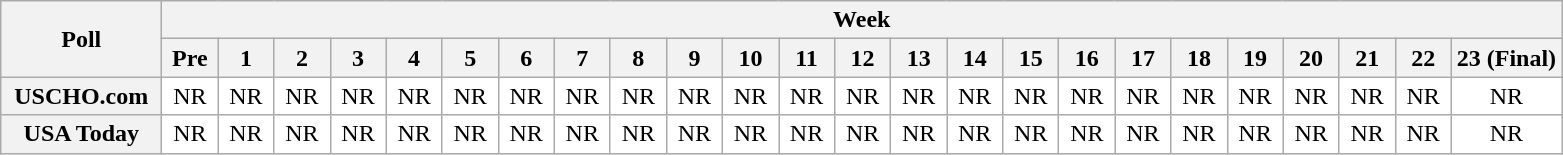<table class="wikitable" style="white-space:nowrap;">
<tr>
<th scope="col" width="100" rowspan="2">Poll</th>
<th colspan="25">Week</th>
</tr>
<tr>
<th scope="col" width="30">Pre</th>
<th scope="col" width="30">1</th>
<th scope="col" width="30">2</th>
<th scope="col" width="30">3</th>
<th scope="col" width="30">4</th>
<th scope="col" width="30">5</th>
<th scope="col" width="30">6</th>
<th scope="col" width="30">7</th>
<th scope="col" width="30">8</th>
<th scope="col" width="30">9</th>
<th scope="col" width="30">10</th>
<th scope="col" width="30">11</th>
<th scope="col" width="30">12</th>
<th scope="col" width="30">13</th>
<th scope="col" width="30">14</th>
<th scope="col" width="30">15</th>
<th scope="col" width="30">16</th>
<th scope="col" width="30">17</th>
<th scope="col" width="30">18</th>
<th scope="col" width="30">19</th>
<th scope="col" width="30">20</th>
<th scope="col" width="30">21</th>
<th scope="col" width="30">22</th>
<th scope="col" width="30">23 (Final)</th>
</tr>
<tr style="text-align:center;">
<th>USCHO.com</th>
<td bgcolor=FFFFFF>NR</td>
<td bgcolor=FFFFFF>NR</td>
<td bgcolor=FFFFFF>NR</td>
<td bgcolor=FFFFFF>NR</td>
<td bgcolor=FFFFFF>NR</td>
<td bgcolor=FFFFFF>NR</td>
<td bgcolor=FFFFFF>NR</td>
<td bgcolor=FFFFFF>NR</td>
<td bgcolor=FFFFFF>NR</td>
<td bgcolor=FFFFFF>NR</td>
<td bgcolor=FFFFFF>NR</td>
<td bgcolor=FFFFFF>NR</td>
<td bgcolor=FFFFFF>NR</td>
<td bgcolor=FFFFFF>NR</td>
<td bgcolor=FFFFFF>NR</td>
<td bgcolor=FFFFFF>NR</td>
<td bgcolor=FFFFFF>NR</td>
<td bgcolor=FFFFFF>NR</td>
<td bgcolor=FFFFFF>NR</td>
<td bgcolor=FFFFFF>NR</td>
<td bgcolor=FFFFFF>NR</td>
<td bgcolor=FFFFFF>NR</td>
<td bgcolor=FFFFFF>NR</td>
<td bgcolor=FFFFFF>NR</td>
</tr>
<tr style="text-align:center;">
<th>USA Today</th>
<td bgcolor=FFFFFF>NR</td>
<td bgcolor=FFFFFF>NR</td>
<td bgcolor=FFFFFF>NR</td>
<td bgcolor=FFFFFF>NR</td>
<td bgcolor=FFFFFF>NR</td>
<td bgcolor=FFFFFF>NR</td>
<td bgcolor=FFFFFF>NR</td>
<td bgcolor=FFFFFF>NR</td>
<td bgcolor=FFFFFF>NR</td>
<td bgcolor=FFFFFF>NR</td>
<td bgcolor=FFFFFF>NR</td>
<td bgcolor=FFFFFF>NR</td>
<td bgcolor=FFFFFF>NR</td>
<td bgcolor=FFFFFF>NR</td>
<td bgcolor=FFFFFF>NR</td>
<td bgcolor=FFFFFF>NR</td>
<td bgcolor=FFFFFF>NR</td>
<td bgcolor=FFFFFF>NR</td>
<td bgcolor=FFFFFF>NR</td>
<td bgcolor=FFFFFF>NR</td>
<td bgcolor=FFFFFF>NR</td>
<td bgcolor=FFFFFF>NR</td>
<td bgcolor=FFFFFF>NR</td>
<td bgcolor=FFFFFF>NR</td>
</tr>
</table>
